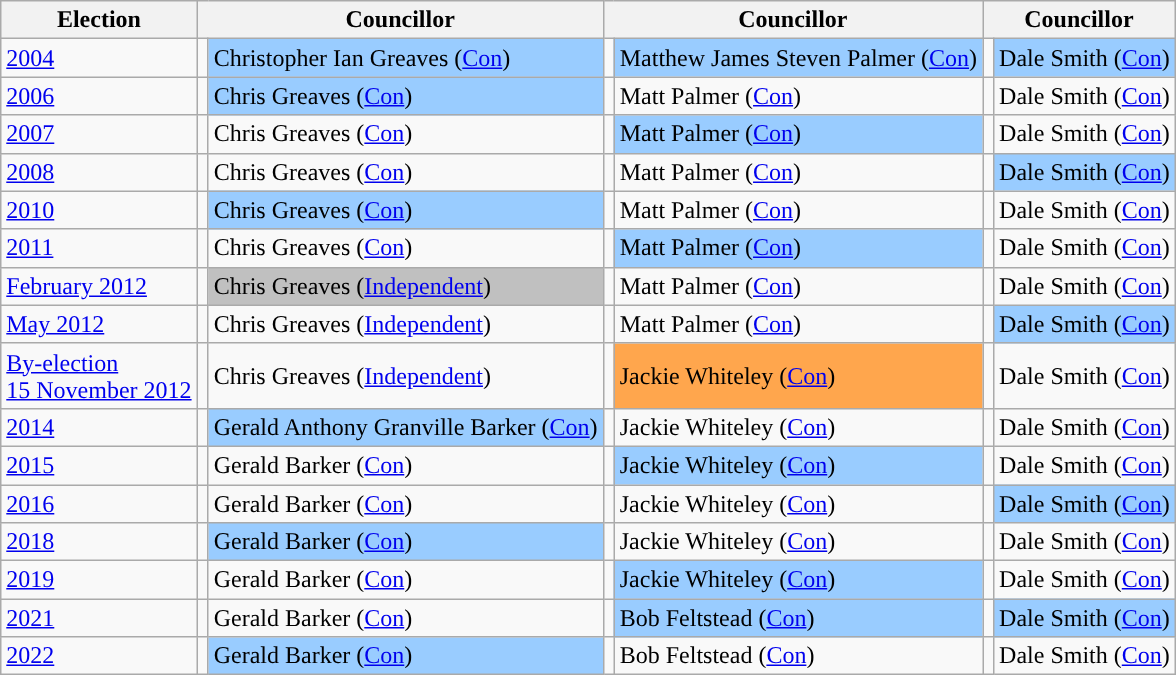<table class="wikitable">
<tr>
<th>Election</th>
<th colspan="2">Councillor</th>
<th colspan="2">Councillor</th>
<th colspan="2">Councillor</th>
</tr>
<tr>
<td><a href='#'>2004</a></td>
<td style="background-color: "></td>
<td bgcolor="#99CCFF">Christopher Ian Greaves (<a href='#'>Con</a>)</td>
<td style="background-color: "></td>
<td bgcolor="#99CCFF">Matthew James Steven Palmer (<a href='#'>Con</a>)</td>
<td style="background-color: "></td>
<td bgcolor="#99CCFF">Dale Smith (<a href='#'>Con</a>)</td>
</tr>
<tr>
<td><a href='#'>2006</a></td>
<td style="background-color: "></td>
<td bgcolor="#99CCFF">Chris Greaves (<a href='#'>Con</a>)</td>
<td style="background-color: "></td>
<td>Matt Palmer (<a href='#'>Con</a>)</td>
<td style="background-color: "></td>
<td>Dale Smith (<a href='#'>Con</a>)</td>
</tr>
<tr>
<td><a href='#'>2007</a></td>
<td style="background-color: "></td>
<td>Chris Greaves (<a href='#'>Con</a>)</td>
<td style="background-color: "></td>
<td bgcolor="#99CCFF">Matt Palmer (<a href='#'>Con</a>)</td>
<td style="background-color: "></td>
<td>Dale Smith (<a href='#'>Con</a>)</td>
</tr>
<tr>
<td><a href='#'>2008</a></td>
<td style="background-color: "></td>
<td>Chris Greaves (<a href='#'>Con</a>)</td>
<td style="background-color: "></td>
<td>Matt Palmer (<a href='#'>Con</a>)</td>
<td style="background-color: "></td>
<td bgcolor="#99CCFF">Dale Smith (<a href='#'>Con</a>)</td>
</tr>
<tr>
<td><a href='#'>2010</a></td>
<td style="background-color: "></td>
<td bgcolor="#99CCFF">Chris Greaves (<a href='#'>Con</a>)</td>
<td style="background-color: "></td>
<td>Matt Palmer (<a href='#'>Con</a>)</td>
<td style="background-color: "></td>
<td>Dale Smith (<a href='#'>Con</a>)</td>
</tr>
<tr>
<td><a href='#'>2011</a></td>
<td style="background-color: "></td>
<td>Chris Greaves (<a href='#'>Con</a>)</td>
<td style="background-color: "></td>
<td bgcolor="#99CCFF">Matt Palmer (<a href='#'>Con</a>)</td>
<td style="background-color: "></td>
<td>Dale Smith (<a href='#'>Con</a>)</td>
</tr>
<tr>
<td><a href='#'>February 2012</a></td>
<td style="background-color: "></td>
<td bgcolor="#C0C0C0">Chris Greaves (<a href='#'>Independent</a>)</td>
<td style="background-color: "></td>
<td>Matt Palmer (<a href='#'>Con</a>)</td>
<td style="background-color: "></td>
<td>Dale Smith (<a href='#'>Con</a>)</td>
</tr>
<tr>
<td><a href='#'>May 2012</a></td>
<td style="background-color: "></td>
<td>Chris Greaves (<a href='#'>Independent</a>)</td>
<td style="background-color: "></td>
<td>Matt Palmer (<a href='#'>Con</a>)</td>
<td style="background-color: "></td>
<td bgcolor="#99CCFF">Dale Smith (<a href='#'>Con</a>)</td>
</tr>
<tr>
<td><a href='#'>By-election<br>15 November 2012</a></td>
<td style="background-color: "></td>
<td>Chris Greaves (<a href='#'>Independent</a>)</td>
<td style="background-color: "></td>
<td bgcolor="#FFA64D">Jackie Whiteley (<a href='#'>Con</a>)</td>
<td style="background-color: "></td>
<td>Dale Smith (<a href='#'>Con</a>)</td>
</tr>
<tr>
<td><a href='#'>2014</a></td>
<td style="background-color: "></td>
<td bgcolor="#99CCFF">Gerald Anthony Granville Barker (<a href='#'>Con</a>)</td>
<td style="background-color: "></td>
<td>Jackie Whiteley (<a href='#'>Con</a>)</td>
<td style="background-color: "></td>
<td>Dale Smith (<a href='#'>Con</a>)</td>
</tr>
<tr>
<td><a href='#'>2015</a></td>
<td style="background-color: "></td>
<td>Gerald Barker (<a href='#'>Con</a>)</td>
<td style="background-color: "></td>
<td bgcolor="#99CCFF">Jackie Whiteley (<a href='#'>Con</a>)</td>
<td style="background-color: "></td>
<td>Dale Smith (<a href='#'>Con</a>)</td>
</tr>
<tr>
<td><a href='#'>2016</a></td>
<td style="background-color: "></td>
<td>Gerald Barker (<a href='#'>Con</a>)</td>
<td style="background-color: "></td>
<td>Jackie Whiteley (<a href='#'>Con</a>)</td>
<td style="background-color: "></td>
<td bgcolor="#99CCFF">Dale Smith (<a href='#'>Con</a>)</td>
</tr>
<tr>
<td><a href='#'>2018</a></td>
<td style="background-color: "></td>
<td bgcolor="#99CCFF">Gerald Barker (<a href='#'>Con</a>)</td>
<td style="background-color: "></td>
<td>Jackie Whiteley (<a href='#'>Con</a>)</td>
<td style="background-color: "></td>
<td>Dale Smith (<a href='#'>Con</a>)</td>
</tr>
<tr>
<td><a href='#'>2019</a></td>
<td style="background-color: "></td>
<td>Gerald Barker (<a href='#'>Con</a>)</td>
<td style="background-color: "></td>
<td bgcolor="#99CCFF">Jackie Whiteley (<a href='#'>Con</a>)</td>
<td style="background-color: "></td>
<td>Dale Smith (<a href='#'>Con</a>)</td>
</tr>
<tr>
<td><a href='#'>2021</a></td>
<td style="background-color: "></td>
<td>Gerald Barker (<a href='#'>Con</a>)</td>
<td style="background-color: "></td>
<td bgcolor="#99CCFF">Bob Feltstead (<a href='#'>Con</a>)</td>
<td style="background-color: "></td>
<td bgcolor="#99CCFF">Dale Smith (<a href='#'>Con</a>)</td>
</tr>
<tr>
<td><a href='#'>2022</a></td>
<td style="background-color: "></td>
<td bgcolor="#99CCFF">Gerald Barker (<a href='#'>Con</a>)</td>
<td style="background-color: "></td>
<td>Bob Feltstead (<a href='#'>Con</a>)</td>
<td style="background-color: "></td>
<td>Dale Smith (<a href='#'>Con</a>)</td>
</tr>
</table>
